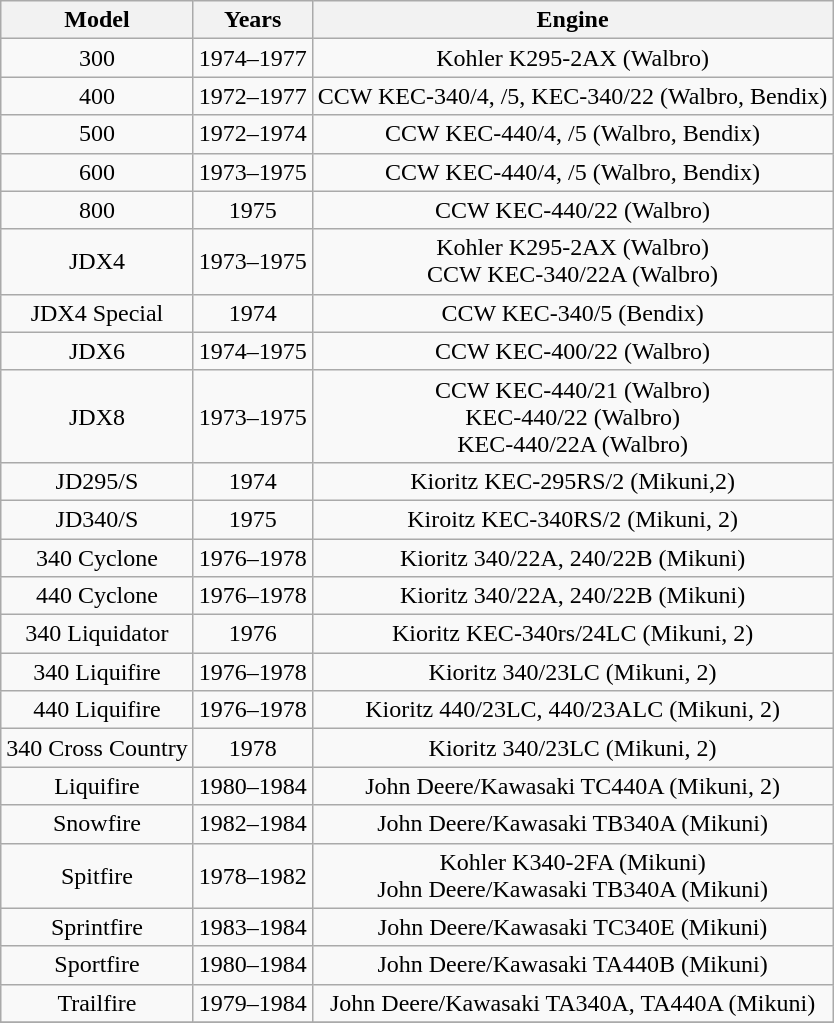<table class="wikitable" style="text-align:center;">
<tr>
<th>Model</th>
<th>Years</th>
<th>Engine</th>
</tr>
<tr>
<td>300</td>
<td>1974–1977</td>
<td>Kohler K295-2AX (Walbro)</td>
</tr>
<tr>
<td>400</td>
<td>1972–1977</td>
<td>CCW KEC-340/4, /5, KEC-340/22 (Walbro, Bendix)</td>
</tr>
<tr>
<td>500</td>
<td>1972–1974</td>
<td>CCW KEC-440/4, /5 (Walbro, Bendix)</td>
</tr>
<tr>
<td>600</td>
<td>1973–1975</td>
<td>CCW KEC-440/4, /5 (Walbro, Bendix)</td>
</tr>
<tr>
<td>800</td>
<td>1975</td>
<td>CCW KEC-440/22 (Walbro)</td>
</tr>
<tr>
<td>JDX4</td>
<td>1973–1975</td>
<td>Kohler K295-2AX (Walbro)<br>CCW KEC-340/22A (Walbro)</td>
</tr>
<tr>
<td>JDX4 Special</td>
<td>1974</td>
<td>CCW KEC-340/5 (Bendix)</td>
</tr>
<tr>
<td>JDX6</td>
<td>1974–1975</td>
<td>CCW KEC-400/22 (Walbro)</td>
</tr>
<tr>
<td>JDX8</td>
<td>1973–1975</td>
<td>CCW KEC-440/21 (Walbro)<br>KEC-440/22 (Walbro)<br>KEC-440/22A (Walbro)</td>
</tr>
<tr>
<td>JD295/S</td>
<td>1974</td>
<td>Kioritz KEC-295RS/2 (Mikuni,2)</td>
</tr>
<tr>
<td>JD340/S</td>
<td>1975</td>
<td>Kiroitz KEC-340RS/2 (Mikuni, 2)</td>
</tr>
<tr>
<td>340 Cyclone</td>
<td>1976–1978</td>
<td>Kioritz 340/22A, 240/22B (Mikuni)</td>
</tr>
<tr>
<td>440 Cyclone</td>
<td>1976–1978</td>
<td>Kioritz 340/22A, 240/22B (Mikuni)</td>
</tr>
<tr>
<td>340 Liquidator</td>
<td>1976</td>
<td>Kioritz KEC-340rs/24LC (Mikuni, 2)</td>
</tr>
<tr>
<td>340 Liquifire</td>
<td>1976–1978</td>
<td>Kioritz 340/23LC (Mikuni, 2)</td>
</tr>
<tr>
<td>440 Liquifire</td>
<td>1976–1978</td>
<td>Kioritz 440/23LC, 440/23ALC (Mikuni, 2)</td>
</tr>
<tr>
<td>340 Cross Country</td>
<td>1978</td>
<td>Kioritz 340/23LC (Mikuni, 2)</td>
</tr>
<tr>
<td>Liquifire</td>
<td>1980–1984</td>
<td>John Deere/Kawasaki TC440A (Mikuni, 2)</td>
</tr>
<tr>
<td>Snowfire</td>
<td>1982–1984</td>
<td>John Deere/Kawasaki TB340A (Mikuni)</td>
</tr>
<tr>
<td>Spitfire</td>
<td>1978–1982</td>
<td>Kohler K340-2FA (Mikuni)<br>John Deere/Kawasaki TB340A (Mikuni)</td>
</tr>
<tr>
<td>Sprintfire</td>
<td>1983–1984</td>
<td>John Deere/Kawasaki TC340E (Mikuni)</td>
</tr>
<tr>
<td>Sportfire</td>
<td>1980–1984</td>
<td>John Deere/Kawasaki TA440B (Mikuni)</td>
</tr>
<tr>
<td>Trailfire</td>
<td>1979–1984</td>
<td>John Deere/Kawasaki TA340A, TA440A (Mikuni)</td>
</tr>
<tr>
</tr>
</table>
